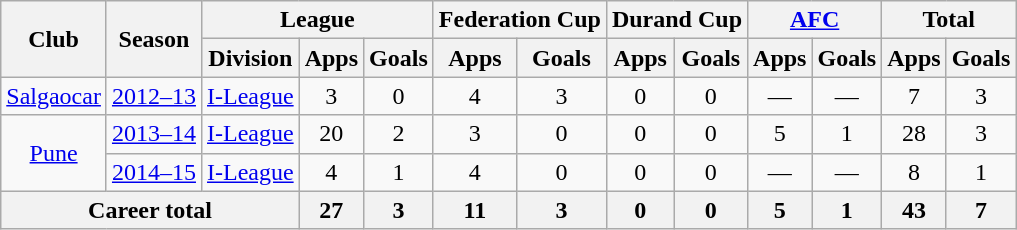<table class="wikitable" style="text-align: center;">
<tr>
<th rowspan="2">Club</th>
<th rowspan="2">Season</th>
<th colspan="3">League</th>
<th colspan="2">Federation Cup</th>
<th colspan="2">Durand Cup</th>
<th colspan="2"><a href='#'>AFC</a></th>
<th colspan="2">Total</th>
</tr>
<tr>
<th>Division</th>
<th>Apps</th>
<th>Goals</th>
<th>Apps</th>
<th>Goals</th>
<th>Apps</th>
<th>Goals</th>
<th>Apps</th>
<th>Goals</th>
<th>Apps</th>
<th>Goals</th>
</tr>
<tr>
<td rowspan="1"><a href='#'>Salgaocar</a></td>
<td><a href='#'>2012–13</a></td>
<td><a href='#'>I-League</a></td>
<td>3</td>
<td>0</td>
<td>4</td>
<td>3</td>
<td>0</td>
<td>0</td>
<td>—</td>
<td>—</td>
<td>7</td>
<td>3</td>
</tr>
<tr>
<td rowspan="2"><a href='#'>Pune</a></td>
<td><a href='#'>2013–14</a></td>
<td><a href='#'>I-League</a></td>
<td>20</td>
<td>2</td>
<td>3</td>
<td>0</td>
<td>0</td>
<td>0</td>
<td>5</td>
<td>1</td>
<td>28</td>
<td>3</td>
</tr>
<tr>
<td><a href='#'>2014–15</a></td>
<td><a href='#'>I-League</a></td>
<td>4</td>
<td>1</td>
<td>4</td>
<td>0</td>
<td>0</td>
<td>0</td>
<td>—</td>
<td>—</td>
<td>8</td>
<td>1</td>
</tr>
<tr>
<th colspan="3">Career total</th>
<th>27</th>
<th>3</th>
<th>11</th>
<th>3</th>
<th>0</th>
<th>0</th>
<th>5</th>
<th>1</th>
<th>43</th>
<th>7</th>
</tr>
</table>
